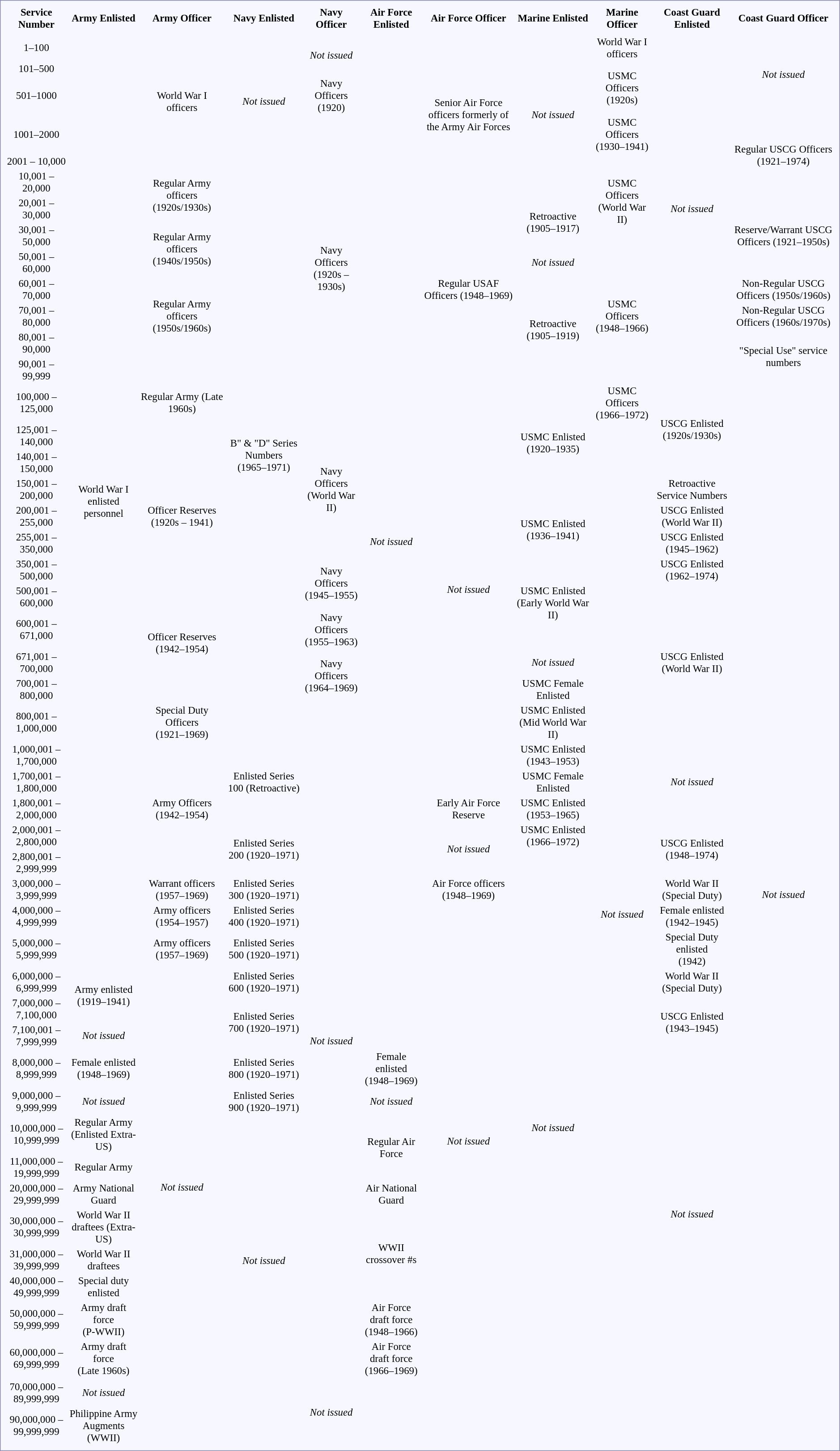<table style="border:1px solid #8888aa; background-color:#f7f8ff; padding:5px; font-size:95%; margin: 0px 12px 12px 0px;">
<tr>
<td align="center"><strong>Service Number</strong></td>
<td align="center"><strong>Army Enlisted</strong></td>
<td align="center"><strong>Army Officer</strong></td>
<td align="center"><strong>Navy Enlisted</strong></td>
<td align="center"><strong>Navy Officer</strong></td>
<td align="center"><strong>Air Force Enlisted</strong></td>
<td align="center"><strong>Air Force Officer</strong></td>
<td align="center"><strong>Marine Enlisted</strong></td>
<td align="center"><strong>Marine Officer</strong></td>
<td align="center"><strong>Coast Guard Enlisted</strong></td>
<td align="center"><strong>Coast Guard Officer</strong></td>
</tr>
<tr>
<td></td>
</tr>
<tr>
<td align="center">1–100</td>
<td align="center" rowspan="33">World War I enlisted personnel</td>
<td align="center" rowspan="5">World War I officers</td>
<td align="center" rowspan="5"><em>Not issued</em></td>
<td align="center" rowspan="2"><em>Not issued</em></td>
<td align="center" rowspan="36"><em>Not issued</em></td>
<td align="center" rowspan="6">Senior Air Force officers formerly of the Army Air Forces</td>
<td align="center" rowspan="6"><em>Not issued</em></td>
<td align="center">World War I officers</td>
<td align="center" rowspan="13"><em>Not issued</em></td>
<td align="center" rowspan="3"><em>Not issued</em></td>
</tr>
<tr>
<td align="center">101–500</td>
<td align="center" rowspan="2">USMC Officers (1920s)</td>
</tr>
<tr>
<td align="center">501–1000</td>
<td align="center">Navy Officers (1920)</td>
</tr>
<tr>
<td align="center">1001–2000</td>
<td align="center" rowspan="11">Navy Officers<br>(1920s – 1930s)</td>
<td align="center">USMC Officers<br>(1930–1941)</td>
<td align="center" rowspan="3">Regular USCG Officers<br>(1921–1974)</td>
</tr>
<tr>
<td align="center">2001 – 10,000</td>
<td align="center" rowspan="4">USMC Officers (World War II)</td>
</tr>
<tr>
<td align="center">10,001 – 20,000</td>
<td align="center" rowspan="2">Regular Army officers (1920s/1930s)</td>
<td align="center" rowspan="20">B" & "D" Series Numbers<br>(1965–1971)</td>
</tr>
<tr>
<td align="center">20,001 – 30,000</td>
<td align="center" rowspan="7">Regular USAF Officers (1948–1969)</td>
<td align="center" rowspan="2">Retroactive (1905–1917)</td>
<td align="center" rowspan="3">Reserve/Warrant USCG Officers (1921–1950s)</td>
</tr>
<tr>
<td align="center">30,001 – 50,000</td>
<td align="center" rowspan="2">Regular Army officers (1940s/1950s)</td>
</tr>
<tr>
<td align="center">50,001 – 60,000</td>
<td align="center"><em>Not issued</em></td>
<td align="center" rowspan="5">USMC Officers (1948–1966)</td>
</tr>
<tr>
<td align="center">60,001 – 70,000</td>
<td align="center" rowspan="3">Regular Army officers (1950s/1960s)</td>
<td align="center" rowspan="4">Retroactive (1905–1919)</td>
<td align="center">Non-Regular USCG Officers (1950s/1960s)</td>
</tr>
<tr>
<td align="center">70,001 – 80,000</td>
<td align="center">Non-Regular USCG Officers (1960s/1970s)</td>
</tr>
<tr>
<td align="center">80,001 – 90,000</td>
<td align="center" rowspan="2">"Special Use" service numbers</td>
</tr>
<tr>
<td align="center">90,001 – 99,999</td>
<td align="center" rowspan="3">Regular Army (Late 1960s)</td>
</tr>
<tr>
<td align="center">100,000 – 125,000</td>
<td align="center" rowspan="14"><em>Not issued</em></td>
<td align="center" rowspan="4">USMC Enlisted (1920–1935)</td>
<td align="center">USMC Officers (1966–1972)</td>
<td align="center" rowspan="3">USCG Enlisted (1920s/1930s)</td>
<td align="center" rowspan="35"><em>Not issued</em></td>
</tr>
<tr>
<td align="center">125,001 – 140,000</td>
<td align="center" rowspan="5">Navy Officers<br>(World War II)</td>
<td align="center" rowspan="34"><em>Not issued</em></td>
</tr>
<tr>
<td align="center">140,001 – 150,000</td>
<td align="center" rowspan="5">Officer Reserves (1920s – 1941)</td>
</tr>
<tr>
<td align="center">150,001 – 200,000</td>
<td align="center">Retroactive Service Numbers</td>
</tr>
<tr>
<td align="center">200,001 – 255,000</td>
<td align="center" rowspan="2">USMC Enlisted (1936–1941)</td>
<td align="center">USCG Enlisted (World War II)</td>
</tr>
<tr>
<td align="center">255,001 – 350,000</td>
<td align="center">USCG Enlisted (1945–1962)</td>
</tr>
<tr>
<td align="center">350,001 – 500,000</td>
<td align="center" rowspan="2">Navy Officers (1945–1955)</td>
<td align="center" rowspan="3">USMC Enlisted (Early World War II)</td>
<td align="center">USCG Enlisted (1962–1974)</td>
</tr>
<tr>
<td align="center">500,001 – 600,000</td>
<td align="center" rowspan="4">Officer Reserves (1942–1954)</td>
<td align="center" rowspan="5">USCG Enlisted (World War II)</td>
</tr>
<tr>
<td align="center">600,001 – 671,000</td>
<td align="center">Navy Officers (1955–1963)</td>
</tr>
<tr>
<td align="center">671,001 – 700,000</td>
<td align="center" rowspan="2">Navy Officers (1964–1969)</td>
<td align="center"><em>Not issued</em></td>
</tr>
<tr>
<td align="center">700,001 – 800,000</td>
<td align="center">USMC Female Enlisted</td>
</tr>
<tr>
<td align="center">800,001 – 1,000,000</td>
<td align="center">Special Duty Officers<br>(1921–1969)</td>
<td align="center" rowspan="23"><em>Not issued</em></td>
<td align="center">USMC Enlisted (Mid World War II)</td>
</tr>
<tr>
<td align="center">1,000,001 – 1,700,000</td>
<td align="center" rowspan="5">Army Officers (1942–1954)</td>
<td align="center" rowspan="3">Enlisted Series 100 (Retroactive)</td>
<td align="center">USMC Enlisted (1943–1953)</td>
<td align="center" rowspan="3"><em>Not issued</em></td>
</tr>
<tr>
<td align="center">1,700,001 – 1,800,000</td>
<td align="center">USMC Female Enlisted</td>
</tr>
<tr>
<td align="center">1,800,001 – 2,000,000</td>
<td align="center">Early Air Force Reserve</td>
<td align="center">USMC Enlisted (1953–1965)</td>
</tr>
<tr>
<td align="center">2,000,001 – 2,800,000</td>
<td align="center" rowspan="2">Enlisted Series 200 (1920–1971)</td>
<td align="center" rowspan="2"><em>Not issued</em></td>
<td align="center">USMC Enlisted (1966–1972)</td>
<td align="center" rowspan="2">USCG Enlisted (1948–1974)</td>
</tr>
<tr>
<td align="center">2,800,001 – 2,999,999</td>
<td align="center" rowspan="19"><em>Not issued</em></td>
</tr>
<tr>
<td align="center">3,000,000 – 3,999,999</td>
<td align="center">Warrant officers (1957–1969)</td>
<td align="center">Enlisted Series 300 (1920–1971)</td>
<td align="center">Air Force officers (1948–1969)</td>
<td align="center">World War II (Special Duty)</td>
</tr>
<tr>
<td align="center">4,000,000 – 4,999,999</td>
<td align="center">Army officers (1954–1957)</td>
<td align="center">Enlisted Series 400 (1920–1971)</td>
<td align="center" rowspan="16"><em>Not issued</em></td>
<td align="center">Female enlisted<br>(1942–1945)</td>
</tr>
<tr>
<td align="center">5,000,000 – 5,999,999</td>
<td align="center">Army officers (1957–1969)</td>
<td align="center">Enlisted Series 500 (1920–1971)</td>
<td align="center">Special Duty enlisted<br>(1942)</td>
</tr>
<tr>
<td align="center">6,000,000 – 6,999,999</td>
<td align="center" rowspan="2">Army enlisted (1919–1941)</td>
<td align="center" rowspan="15"><em>Not issued</em></td>
<td align="center">Enlisted Series 600 (1920–1971)</td>
<td align="center">World War II (Special Duty)</td>
</tr>
<tr>
<td align="center">7,000,000 – 7,100,000</td>
<td align="center" rowspan="2">Enlisted Series 700 (1920–1971)</td>
<td align="center" rowspan="2">USCG Enlisted (1943–1945)</td>
</tr>
<tr>
<td align="center">7,100,001 – 7,999,999</td>
<td align="center"><em>Not issued</em></td>
</tr>
<tr>
<td align="center">8,000,000 – 8,999,999</td>
<td align="center">Female enlisted (1948–1969)</td>
<td align="center">Enlisted Series 800 (1920–1971)</td>
<td align="center">Female enlisted (1948–1969)</td>
<td align="center" rowspan="11"><em>Not issued</em></td>
</tr>
<tr>
<td align="center">9,000,000 – 9,999,999</td>
<td align="center"><em>Not issued</em></td>
<td align="center">Enlisted Series 900 (1920–1971)</td>
<td align="center"><em>Not issued</em></td>
</tr>
<tr>
<td align="center">10,000,000 – 10,999,999</td>
<td align="center">Regular Army (Enlisted Extra-US)</td>
<td align="center" rowspan="10"><em>Not issued</em></td>
<td align="center" rowspan="2">Regular Air Force</td>
</tr>
<tr>
<td align="center">11,000,000 – 19,999,999</td>
<td align="center">Regular Army</td>
</tr>
<tr>
<td align="center">20,000,000 – 29,999,999</td>
<td align="center">Army National Guard</td>
<td align="center">Air National Guard</td>
</tr>
<tr>
<td align="center">30,000,000 – 30,999,999</td>
<td align="center">World War II draftees (Extra-US)</td>
<td align="center" rowspan="3">WWII crossover #s</td>
</tr>
<tr>
<td align="center">31,000,000 – 39,999,999</td>
<td align="center">World War II draftees</td>
</tr>
<tr>
<td align="center">40,000,000 – 49,999,999</td>
<td align="center">Special duty enlisted</td>
</tr>
<tr>
<td align="center">50,000,000 – 59,999,999</td>
<td align="center">Army draft force<br>(P-WWII)</td>
<td align="center">Air Force draft force<br>(1948–1966)</td>
</tr>
<tr>
<td align="center">60,000,000 – 69,999,999</td>
<td align="center">Army draft force<br>(Late 1960s)</td>
<td align="center">Air Force draft force<br>(1966–1969)</td>
</tr>
<tr>
</tr>
<tr>
<td align="center">70,000,000 – 89,999,999</td>
<td align="center"><em>Not issued</em></td>
<td align="center" rowspan="2"><em>Not issued</em></td>
</tr>
<tr>
<td align="center">90,000,000 – 99,999,999</td>
<td align="center">Philippine Army<br>Augments (WWII)</td>
</tr>
<tr>
</tr>
</table>
